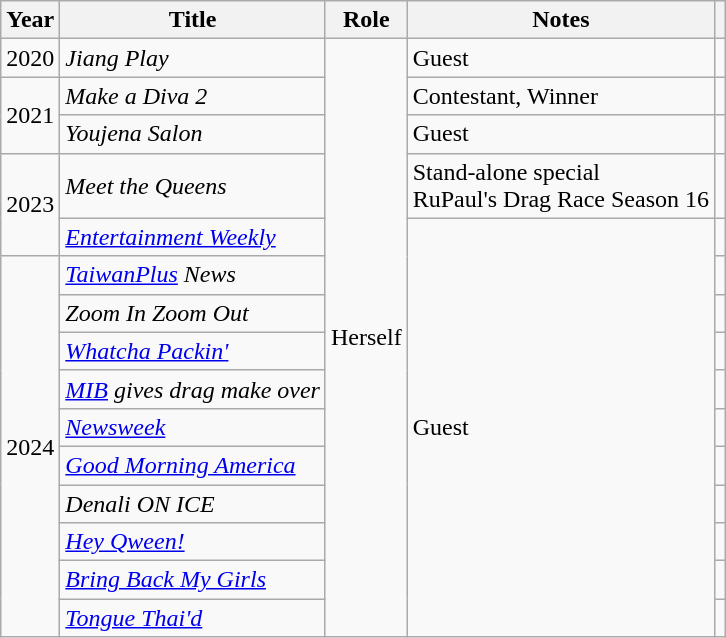<table class="wikitable plainrowheaders sortable">
<tr>
<th scope="col">Year</th>
<th scope="col">Title</th>
<th scope="col">Role</th>
<th scope="col">Notes</th>
<th class="unsortable"></th>
</tr>
<tr>
<td>2020</td>
<td><em>Jiang Play</em></td>
<td rowspan="15">Herself</td>
<td>Guest</td>
<td></td>
</tr>
<tr>
<td rowspan="2">2021</td>
<td><em>Make a Diva 2</em></td>
<td>Contestant, Winner</td>
<td></td>
</tr>
<tr>
<td><em>Youjena Salon</em></td>
<td>Guest</td>
<td></td>
</tr>
<tr>
<td rowspan="2">2023</td>
<td><em>Meet the Queens</em></td>
<td>Stand-alone special<br>RuPaul's Drag Race Season 16</td>
<td></td>
</tr>
<tr>
<td><em><a href='#'>Entertainment Weekly</a></em></td>
<td rowspan="11">Guest</td>
<td></td>
</tr>
<tr>
<td rowspan="10">2024</td>
<td><em><a href='#'>TaiwanPlus</a> News</em></td>
<td></td>
</tr>
<tr>
<td><em>Zoom In Zoom Out</em></td>
<td></td>
</tr>
<tr>
<td><em><a href='#'>Whatcha Packin'</a></em></td>
<td></td>
</tr>
<tr>
<td><em><a href='#'>MIB</a> gives drag make over</em></td>
<td></td>
</tr>
<tr>
<td><em><a href='#'>Newsweek</a></em></td>
<td></td>
</tr>
<tr>
<td><em><a href='#'>Good Morning America</a></em></td>
<td></td>
</tr>
<tr>
<td><em>Denali ON ICE</em></td>
<td></td>
</tr>
<tr>
<td><em><a href='#'>Hey Qween!</a></em></td>
<td></td>
</tr>
<tr>
<td><em><a href='#'>Bring Back My Girls</a></em></td>
<td></td>
</tr>
<tr>
<td><em><a href='#'>Tongue Thai'd</a></em></td>
<td></td>
</tr>
</table>
